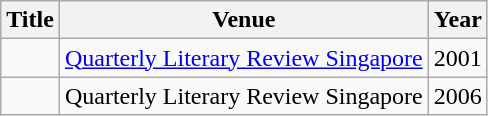<table class="wikitable sortable">
<tr>
<th>Title</th>
<th>Venue</th>
<th>Year</th>
</tr>
<tr>
<td><em></em></td>
<td><a href='#'>Quarterly Literary Review Singapore</a></td>
<td>2001</td>
</tr>
<tr>
<td><em></em></td>
<td>Quarterly Literary Review Singapore</td>
<td>2006</td>
</tr>
</table>
